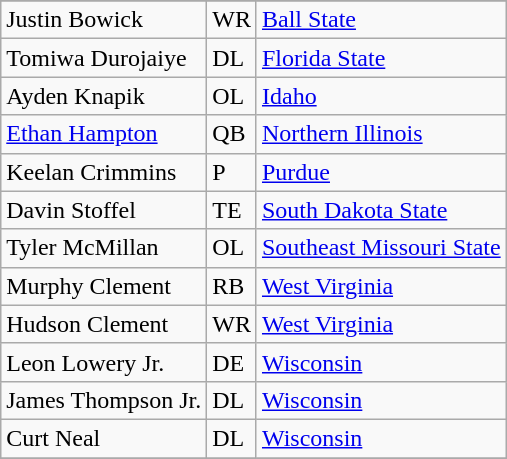<table class="wikitable sortable">
<tr>
</tr>
<tr>
<td>Justin Bowick</td>
<td>WR</td>
<td><a href='#'>Ball State</a></td>
</tr>
<tr>
<td>Tomiwa Durojaiye</td>
<td>DL</td>
<td><a href='#'>Florida State</a></td>
</tr>
<tr>
<td>Ayden Knapik</td>
<td>OL</td>
<td><a href='#'>Idaho</a></td>
</tr>
<tr>
<td><a href='#'>Ethan Hampton</a></td>
<td>QB</td>
<td><a href='#'>Northern Illinois</a></td>
</tr>
<tr>
<td>Keelan Crimmins</td>
<td>P</td>
<td><a href='#'>Purdue</a></td>
</tr>
<tr>
<td>Davin Stoffel</td>
<td>TE</td>
<td><a href='#'>South Dakota State</a></td>
</tr>
<tr>
<td>Tyler McMillan</td>
<td>OL</td>
<td><a href='#'>Southeast Missouri State</a></td>
</tr>
<tr>
<td>Murphy Clement</td>
<td>RB</td>
<td><a href='#'>West Virginia</a></td>
</tr>
<tr>
<td>Hudson Clement</td>
<td>WR</td>
<td><a href='#'>West Virginia</a></td>
</tr>
<tr>
<td>Leon Lowery Jr.</td>
<td>DE</td>
<td><a href='#'>Wisconsin</a></td>
</tr>
<tr>
<td>James Thompson Jr.</td>
<td>DL</td>
<td><a href='#'>Wisconsin</a></td>
</tr>
<tr>
<td>Curt Neal</td>
<td>DL</td>
<td><a href='#'>Wisconsin</a></td>
</tr>
<tr>
</tr>
</table>
